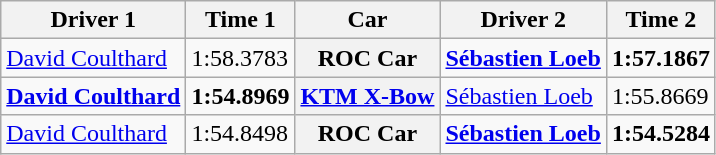<table class="wikitable">
<tr>
<th>Driver 1</th>
<th>Time 1</th>
<th>Car</th>
<th>Driver 2</th>
<th>Time 2</th>
</tr>
<tr>
<td> <a href='#'>David Coulthard</a></td>
<td>1:58.3783</td>
<th>ROC Car</th>
<td><strong> <a href='#'>Sébastien Loeb</a></strong></td>
<td><strong>1:57.1867</strong></td>
</tr>
<tr>
<td><strong> <a href='#'>David Coulthard</a></strong></td>
<td><strong>1:54.8969</strong></td>
<th><a href='#'>KTM X-Bow</a></th>
<td> <a href='#'>Sébastien Loeb</a></td>
<td>1:55.8669</td>
</tr>
<tr>
<td> <a href='#'>David Coulthard</a></td>
<td>1:54.8498</td>
<th>ROC Car</th>
<td><strong> <a href='#'>Sébastien Loeb</a></strong></td>
<td><strong>1:54.5284</strong></td>
</tr>
</table>
